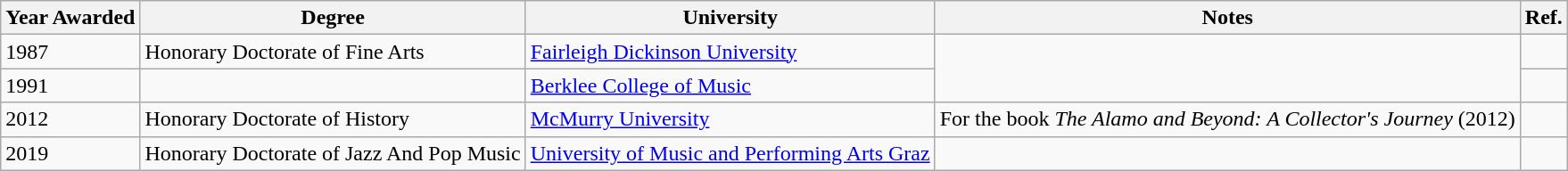<table class="wikitable">
<tr>
<th>Year Awarded</th>
<th>Degree</th>
<th>University</th>
<th>Notes</th>
<th>Ref.</th>
</tr>
<tr>
<td rowspan="1">1987</td>
<td>Honorary Doctorate of Fine Arts</td>
<td><a href='#'>Fairleigh Dickinson University</a></td>
<td rowspan="2"></td>
<td></td>
</tr>
<tr>
<td rowspan="1">1991</td>
<td></td>
<td><a href='#'>Berklee College of Music</a></td>
<td></td>
</tr>
<tr>
<td rowspan="1">2012</td>
<td>Honorary Doctorate of History</td>
<td><a href='#'>McMurry University</a></td>
<td>For the book <em>The Alamo and Beyond: A Collector's Journey</em> (2012)</td>
<td></td>
</tr>
<tr>
<td rowspan="1">2019</td>
<td>Honorary Doctorate of Jazz And Pop Music</td>
<td><a href='#'>University of Music and Performing Arts Graz</a></td>
<td rowspan="1"></td>
<td></td>
</tr>
</table>
